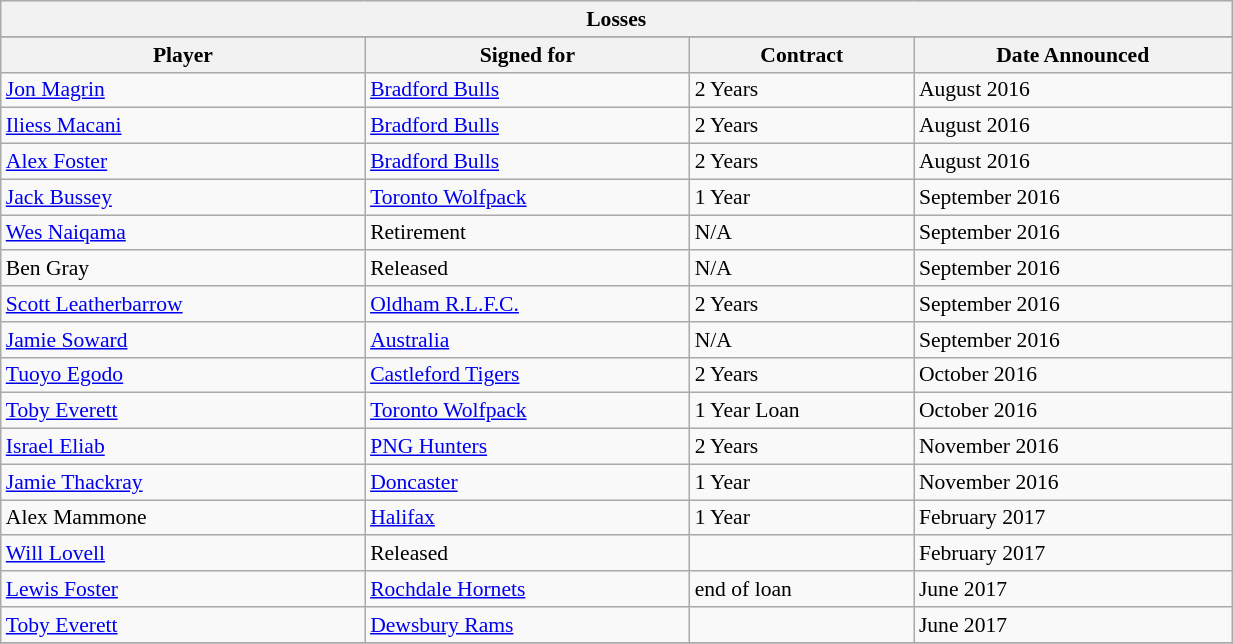<table class="wikitable" width="65%" style="font-size:90%">
<tr bgcolor="#efefef">
<th colspan=11>Losses</th>
</tr>
<tr bgcolor="#efefef">
</tr>
<tr>
<th>Player</th>
<th>Signed for</th>
<th>Contract</th>
<th>Date Announced</th>
</tr>
<tr>
<td> <a href='#'>Jon Magrin</a></td>
<td><a href='#'>Bradford Bulls</a></td>
<td>2 Years</td>
<td>August 2016</td>
</tr>
<tr>
<td> <a href='#'>Iliess Macani</a></td>
<td><a href='#'>Bradford Bulls</a></td>
<td>2 Years</td>
<td>August 2016</td>
</tr>
<tr>
<td> <a href='#'>Alex Foster</a></td>
<td><a href='#'>Bradford Bulls</a></td>
<td>2 Years</td>
<td>August 2016</td>
</tr>
<tr>
<td> <a href='#'>Jack Bussey</a></td>
<td><a href='#'>Toronto Wolfpack</a></td>
<td>1 Year</td>
<td>September 2016</td>
</tr>
<tr>
<td> <a href='#'>Wes Naiqama</a></td>
<td>Retirement</td>
<td>N/A</td>
<td>September 2016</td>
</tr>
<tr>
<td> Ben Gray</td>
<td>Released</td>
<td>N/A</td>
<td>September 2016</td>
</tr>
<tr>
<td> <a href='#'>Scott Leatherbarrow</a></td>
<td><a href='#'>Oldham R.L.F.C.</a></td>
<td>2 Years</td>
<td>September 2016</td>
</tr>
<tr>
<td> <a href='#'>Jamie Soward</a></td>
<td><a href='#'>Australia</a></td>
<td>N/A</td>
<td>September 2016</td>
</tr>
<tr>
<td> <a href='#'>Tuoyo Egodo</a></td>
<td><a href='#'>Castleford Tigers</a></td>
<td>2 Years</td>
<td>October 2016</td>
</tr>
<tr>
<td> <a href='#'>Toby Everett</a></td>
<td><a href='#'>Toronto Wolfpack</a></td>
<td>1 Year Loan</td>
<td>October 2016</td>
</tr>
<tr>
<td> <a href='#'>Israel Eliab</a></td>
<td><a href='#'>PNG Hunters</a></td>
<td>2 Years</td>
<td>November 2016</td>
</tr>
<tr>
<td> <a href='#'>Jamie Thackray</a></td>
<td><a href='#'>Doncaster</a></td>
<td>1 Year</td>
<td>November 2016</td>
</tr>
<tr>
<td> Alex Mammone</td>
<td><a href='#'>Halifax</a></td>
<td>1 Year</td>
<td>February 2017</td>
</tr>
<tr>
<td> <a href='#'>Will Lovell</a></td>
<td>Released</td>
<td></td>
<td>February 2017</td>
</tr>
<tr>
<td> <a href='#'>Lewis Foster</a></td>
<td><a href='#'>Rochdale Hornets</a></td>
<td>end of loan</td>
<td>June 2017</td>
</tr>
<tr>
<td> <a href='#'>Toby Everett</a></td>
<td><a href='#'>Dewsbury Rams</a></td>
<td></td>
<td>June 2017</td>
</tr>
<tr>
</tr>
</table>
